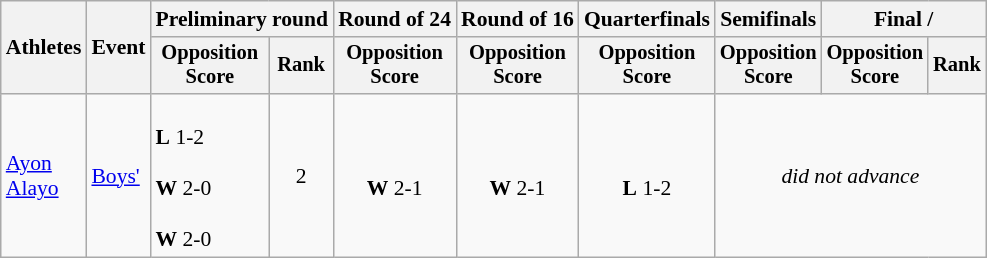<table class=wikitable style="font-size:90%">
<tr>
<th rowspan=2>Athletes</th>
<th rowspan=2>Event</th>
<th colspan=2>Preliminary round</th>
<th>Round of 24</th>
<th>Round of 16</th>
<th>Quarterfinals</th>
<th>Semifinals</th>
<th colspan=2>Final / </th>
</tr>
<tr style="font-size:95%">
<th>Opposition<br>Score</th>
<th>Rank</th>
<th>Opposition<br>Score</th>
<th>Opposition<br>Score</th>
<th>Opposition<br>Score</th>
<th>Opposition<br>Score</th>
<th>Opposition<br>Score</th>
<th>Rank</th>
</tr>
<tr align=center>
<td align=left><a href='#'>Ayon</a><br><a href='#'>Alayo</a></td>
<td align=left><a href='#'>Boys'</a></td>
<td align=left><br> <strong>L</strong> 1-2 <br><br> <strong>W</strong> 2-0 <br><br> <strong>W</strong> 2-0 <br></td>
<td>2</td>
<td><br> <strong>W</strong> 2-1</td>
<td><br> <strong>W</strong> 2-1</td>
<td><br> <strong>L</strong> 1-2</td>
<td Colspan=4><em>did not advance</em></td>
</tr>
</table>
